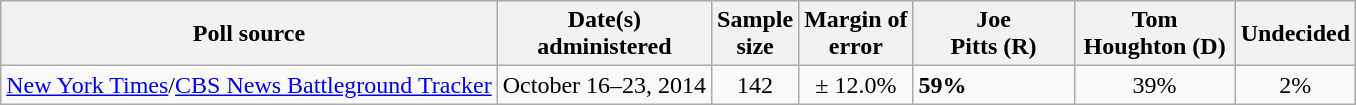<table class="wikitable">
<tr>
<th>Poll source</th>
<th>Date(s)<br>administered</th>
<th>Sample<br>size</th>
<th>Margin of<br>error</th>
<th style="width:100px;">Joe<br>Pitts (R)</th>
<th style="width:100px;">Tom<br>Houghton (D)</th>
<th>Undecided</th>
</tr>
<tr>
<td><a href='#'>New York Times</a>/<a href='#'>CBS News Battleground Tracker</a></td>
<td align=center>October 16–23, 2014</td>
<td align=center>142</td>
<td align=center>± 12.0%</td>
<td><strong>59%</strong></td>
<td align=center>39%</td>
<td align=center>2%</td>
</tr>
</table>
